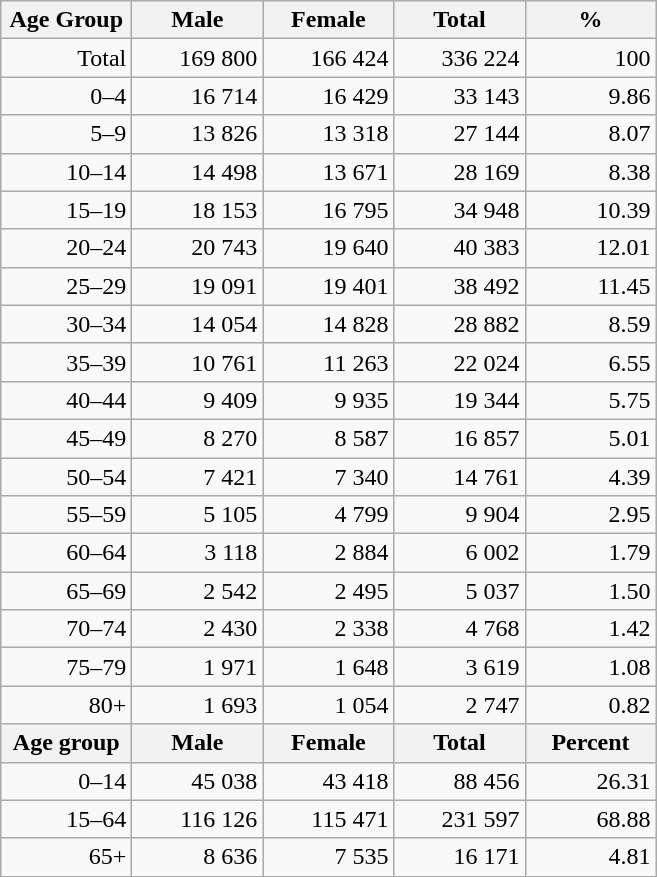<table class="wikitable">
<tr>
<th width="80pt">Age Group</th>
<th width="80pt">Male</th>
<th width="80pt">Female</th>
<th width="80pt">Total</th>
<th width="80pt">%</th>
</tr>
<tr>
<td align="right">Total</td>
<td align="right">169 800</td>
<td align="right">166 424</td>
<td align="right">336 224</td>
<td align="right">100</td>
</tr>
<tr>
<td align="right">0–4</td>
<td align="right">16 714</td>
<td align="right">16 429</td>
<td align="right">33 143</td>
<td align="right">9.86</td>
</tr>
<tr>
<td align="right">5–9</td>
<td align="right">13 826</td>
<td align="right">13 318</td>
<td align="right">27 144</td>
<td align="right">8.07</td>
</tr>
<tr>
<td align="right">10–14</td>
<td align="right">14 498</td>
<td align="right">13 671</td>
<td align="right">28 169</td>
<td align="right">8.38</td>
</tr>
<tr>
<td align="right">15–19</td>
<td align="right">18 153</td>
<td align="right">16 795</td>
<td align="right">34 948</td>
<td align="right">10.39</td>
</tr>
<tr>
<td align="right">20–24</td>
<td align="right">20 743</td>
<td align="right">19 640</td>
<td align="right">40 383</td>
<td align="right">12.01</td>
</tr>
<tr>
<td align="right">25–29</td>
<td align="right">19 091</td>
<td align="right">19 401</td>
<td align="right">38 492</td>
<td align="right">11.45</td>
</tr>
<tr>
<td align="right">30–34</td>
<td align="right">14 054</td>
<td align="right">14 828</td>
<td align="right">28 882</td>
<td align="right">8.59</td>
</tr>
<tr>
<td align="right">35–39</td>
<td align="right">10 761</td>
<td align="right">11 263</td>
<td align="right">22 024</td>
<td align="right">6.55</td>
</tr>
<tr>
<td align="right">40–44</td>
<td align="right">9 409</td>
<td align="right">9 935</td>
<td align="right">19 344</td>
<td align="right">5.75</td>
</tr>
<tr>
<td align="right">45–49</td>
<td align="right">8 270</td>
<td align="right">8 587</td>
<td align="right">16 857</td>
<td align="right">5.01</td>
</tr>
<tr>
<td align="right">50–54</td>
<td align="right">7 421</td>
<td align="right">7 340</td>
<td align="right">14 761</td>
<td align="right">4.39</td>
</tr>
<tr>
<td align="right">55–59</td>
<td align="right">5 105</td>
<td align="right">4 799</td>
<td align="right">9 904</td>
<td align="right">2.95</td>
</tr>
<tr>
<td align="right">60–64</td>
<td align="right">3 118</td>
<td align="right">2 884</td>
<td align="right">6 002</td>
<td align="right">1.79</td>
</tr>
<tr>
<td align="right">65–69</td>
<td align="right">2 542</td>
<td align="right">2 495</td>
<td align="right">5 037</td>
<td align="right">1.50</td>
</tr>
<tr>
<td align="right">70–74</td>
<td align="right">2 430</td>
<td align="right">2 338</td>
<td align="right">4 768</td>
<td align="right">1.42</td>
</tr>
<tr>
<td align="right">75–79</td>
<td align="right">1 971</td>
<td align="right">1 648</td>
<td align="right">3 619</td>
<td align="right">1.08</td>
</tr>
<tr>
<td align="right">80+</td>
<td align="right">1 693</td>
<td align="right">1 054</td>
<td align="right">2 747</td>
<td align="right">0.82</td>
</tr>
<tr>
<th width="50">Age group</th>
<th width="80pt">Male</th>
<th width="80">Female</th>
<th width="80">Total</th>
<th width="50">Percent</th>
</tr>
<tr>
<td align="right">0–14</td>
<td align="right">45 038</td>
<td align="right">43 418</td>
<td align="right">88 456</td>
<td align="right">26.31</td>
</tr>
<tr>
<td align="right">15–64</td>
<td align="right">116 126</td>
<td align="right">115 471</td>
<td align="right">231 597</td>
<td align="right">68.88</td>
</tr>
<tr>
<td align="right">65+</td>
<td align="right">8 636</td>
<td align="right">7 535</td>
<td align="right">16 171</td>
<td align="right">4.81</td>
</tr>
<tr>
</tr>
</table>
